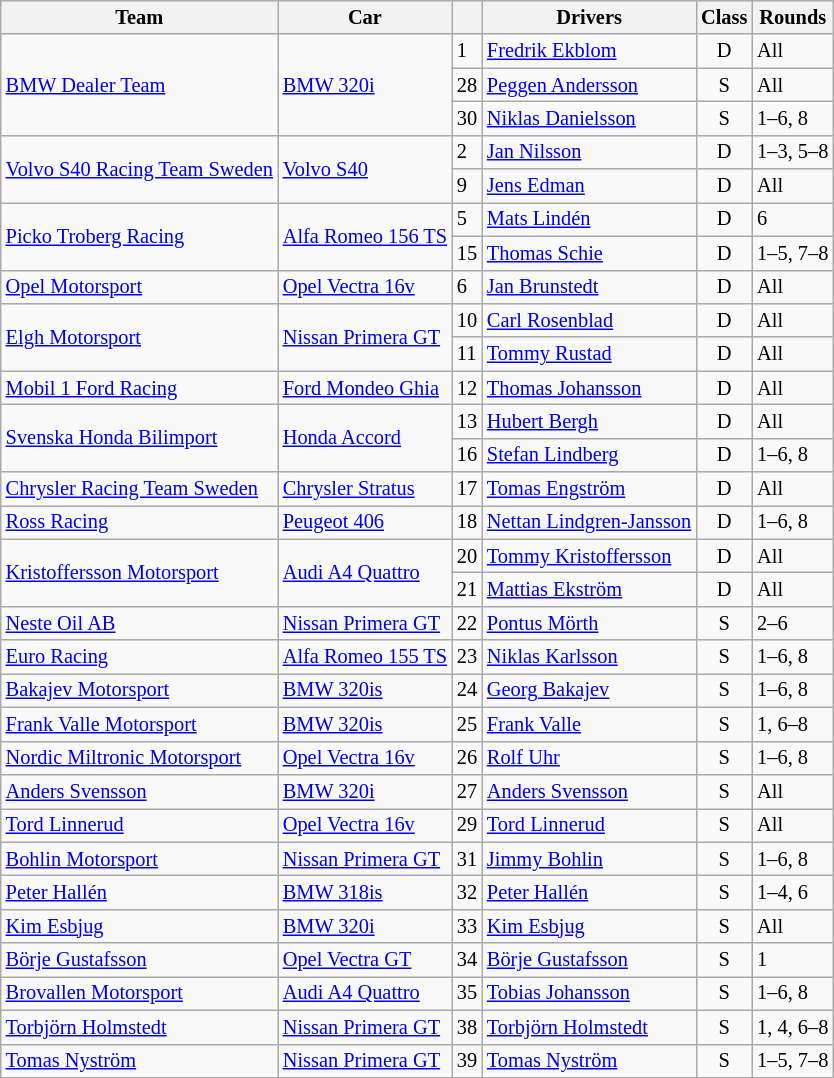<table class="wikitable" style="font-size: 85%;">
<tr>
<th>Team</th>
<th>Car</th>
<th></th>
<th>Drivers</th>
<th>Class</th>
<th>Rounds</th>
</tr>
<tr>
<td rowspan="3"><a href='#'>BMW Dealer Team</a></td>
<td rowspan="3"><a href='#'>BMW 320i</a></td>
<td>1</td>
<td> <a href='#'>Fredrik Ekblom</a></td>
<td align=center>D</td>
<td>All</td>
</tr>
<tr>
<td>28</td>
<td> <a href='#'>Peggen Andersson</a></td>
<td align=center>S</td>
<td>All</td>
</tr>
<tr>
<td>30</td>
<td> <a href='#'>Niklas Danielsson</a></td>
<td align=center>S</td>
<td>1–6, 8</td>
</tr>
<tr>
<td rowspan="2"><a href='#'>Volvo S40 Racing Team Sweden</a></td>
<td rowspan="2"><a href='#'>Volvo S40</a></td>
<td>2</td>
<td> <a href='#'>Jan Nilsson</a></td>
<td align=center>D</td>
<td>1–3, 5–8</td>
</tr>
<tr>
<td>9</td>
<td> <a href='#'>Jens Edman</a></td>
<td align=center>D</td>
<td>All</td>
</tr>
<tr>
<td rowspan="2"><a href='#'>Picko Troberg Racing</a></td>
<td rowspan="2"><a href='#'>Alfa Romeo 156 TS</a></td>
<td>5</td>
<td> <a href='#'>Mats Lindén</a></td>
<td align=center>D</td>
<td>6</td>
</tr>
<tr>
<td>15</td>
<td> <a href='#'>Thomas Schie</a></td>
<td align=center>D</td>
<td>1–5, 7–8</td>
</tr>
<tr>
<td><a href='#'>Opel Motorsport</a></td>
<td><a href='#'>Opel Vectra 16v</a></td>
<td>6</td>
<td> <a href='#'>Jan Brunstedt</a></td>
<td align=center>D</td>
<td>All</td>
</tr>
<tr>
<td rowspan="2"><a href='#'>Elgh Motorsport</a></td>
<td rowspan="2"><a href='#'>Nissan Primera GT</a></td>
<td>10</td>
<td> <a href='#'>Carl Rosenblad</a></td>
<td align=center>D</td>
<td>All</td>
</tr>
<tr>
<td>11</td>
<td> <a href='#'>Tommy Rustad</a></td>
<td align=center>D</td>
<td>All</td>
</tr>
<tr>
<td><a href='#'>Mobil 1 Ford Racing</a></td>
<td><a href='#'>Ford Mondeo Ghia</a></td>
<td>12</td>
<td> <a href='#'>Thomas Johansson</a></td>
<td align=center>D</td>
<td>All</td>
</tr>
<tr>
<td rowspan="2"><a href='#'>Svenska Honda Bilimport</a></td>
<td rowspan="2"><a href='#'>Honda Accord</a></td>
<td>13</td>
<td> <a href='#'>Hubert Bergh</a></td>
<td align=center>D</td>
<td>All</td>
</tr>
<tr>
<td>16</td>
<td> <a href='#'>Stefan Lindberg</a></td>
<td align=center>D</td>
<td>1–6, 8</td>
</tr>
<tr>
<td><a href='#'>Chrysler Racing Team Sweden</a></td>
<td><a href='#'>Chrysler Stratus</a></td>
<td>17</td>
<td> <a href='#'>Tomas Engström</a></td>
<td align=center>D</td>
<td>All</td>
</tr>
<tr>
<td><a href='#'>Ross Racing</a></td>
<td><a href='#'>Peugeot 406</a></td>
<td>18</td>
<td> <a href='#'>Nettan Lindgren-Jansson</a></td>
<td align=center>D</td>
<td>1–6, 8</td>
</tr>
<tr>
<td rowspan="2"><a href='#'>Kristoffersson Motorsport</a></td>
<td rowspan="2"><a href='#'>Audi A4 Quattro</a></td>
<td>20</td>
<td> <a href='#'>Tommy Kristoffersson</a></td>
<td align=center>D</td>
<td>All</td>
</tr>
<tr>
<td>21</td>
<td> <a href='#'>Mattias Ekström</a></td>
<td align=center>D</td>
<td>All</td>
</tr>
<tr>
<td><a href='#'>Neste Oil AB</a></td>
<td><a href='#'>Nissan Primera GT</a></td>
<td>22</td>
<td> <a href='#'>Pontus Mörth</a></td>
<td align=center>S</td>
<td>2–6</td>
</tr>
<tr>
<td><a href='#'>Euro Racing</a></td>
<td><a href='#'>Alfa Romeo 155 TS</a></td>
<td>23</td>
<td> <a href='#'>Niklas Karlsson</a></td>
<td align=center>S</td>
<td>1–6, 8</td>
</tr>
<tr>
<td><a href='#'>Bakajev Motorsport</a></td>
<td><a href='#'>BMW 320is</a></td>
<td>24</td>
<td> <a href='#'>Georg Bakajev</a></td>
<td align=center>S</td>
<td>1–6, 8</td>
</tr>
<tr>
<td><a href='#'>Frank Valle Motorsport</a></td>
<td><a href='#'>BMW 320is</a></td>
<td>25</td>
<td> <a href='#'>Frank Valle</a></td>
<td align=center>S</td>
<td>1, 6–8</td>
</tr>
<tr>
<td><a href='#'>Nordic Miltronic Motorsport</a></td>
<td><a href='#'>Opel Vectra 16v</a></td>
<td>26</td>
<td> <a href='#'>Rolf Uhr</a></td>
<td align=center>S</td>
<td>1–6, 8</td>
</tr>
<tr>
<td><a href='#'>Anders Svensson</a></td>
<td><a href='#'>BMW 320i</a></td>
<td>27</td>
<td> <a href='#'>Anders Svensson</a></td>
<td align=center>S</td>
<td>All</td>
</tr>
<tr>
<td><a href='#'>Tord Linnerud</a></td>
<td><a href='#'>Opel Vectra 16v</a></td>
<td>29</td>
<td> <a href='#'>Tord Linnerud</a></td>
<td align=center>S</td>
<td>All</td>
</tr>
<tr>
<td><a href='#'>Bohlin Motorsport</a></td>
<td><a href='#'>Nissan Primera GT</a></td>
<td>31</td>
<td> <a href='#'>Jimmy Bohlin</a></td>
<td align=center>S</td>
<td>1–6, 8</td>
</tr>
<tr>
<td><a href='#'>Peter Hallén</a></td>
<td><a href='#'>BMW 318is</a></td>
<td>32</td>
<td> <a href='#'>Peter Hallén</a></td>
<td align=center>S</td>
<td>1–4, 6</td>
</tr>
<tr>
<td><a href='#'>Kim Esbjug</a></td>
<td><a href='#'>BMW 320i</a></td>
<td>33</td>
<td> <a href='#'>Kim Esbjug</a></td>
<td align=center>S</td>
<td>All</td>
</tr>
<tr>
<td><a href='#'>Börje Gustafsson</a></td>
<td><a href='#'>Opel Vectra GT</a></td>
<td>34</td>
<td> <a href='#'>Börje Gustafsson</a></td>
<td align=center>S</td>
<td>1</td>
</tr>
<tr>
<td><a href='#'>Brovallen Motorsport</a></td>
<td><a href='#'>Audi A4 Quattro</a></td>
<td>35</td>
<td> <a href='#'>Tobias Johansson</a></td>
<td align=center>S</td>
<td>1–6, 8</td>
</tr>
<tr>
<td><a href='#'>Torbjörn Holmstedt</a></td>
<td><a href='#'>Nissan Primera GT</a></td>
<td>38</td>
<td> <a href='#'>Torbjörn Holmstedt</a></td>
<td align=center>S</td>
<td>1, 4, 6–8</td>
</tr>
<tr>
<td><a href='#'>Tomas Nyström</a></td>
<td><a href='#'>Nissan Primera GT</a></td>
<td>39</td>
<td> <a href='#'>Tomas Nyström</a></td>
<td align=center>S</td>
<td>1–5, 7–8</td>
</tr>
</table>
